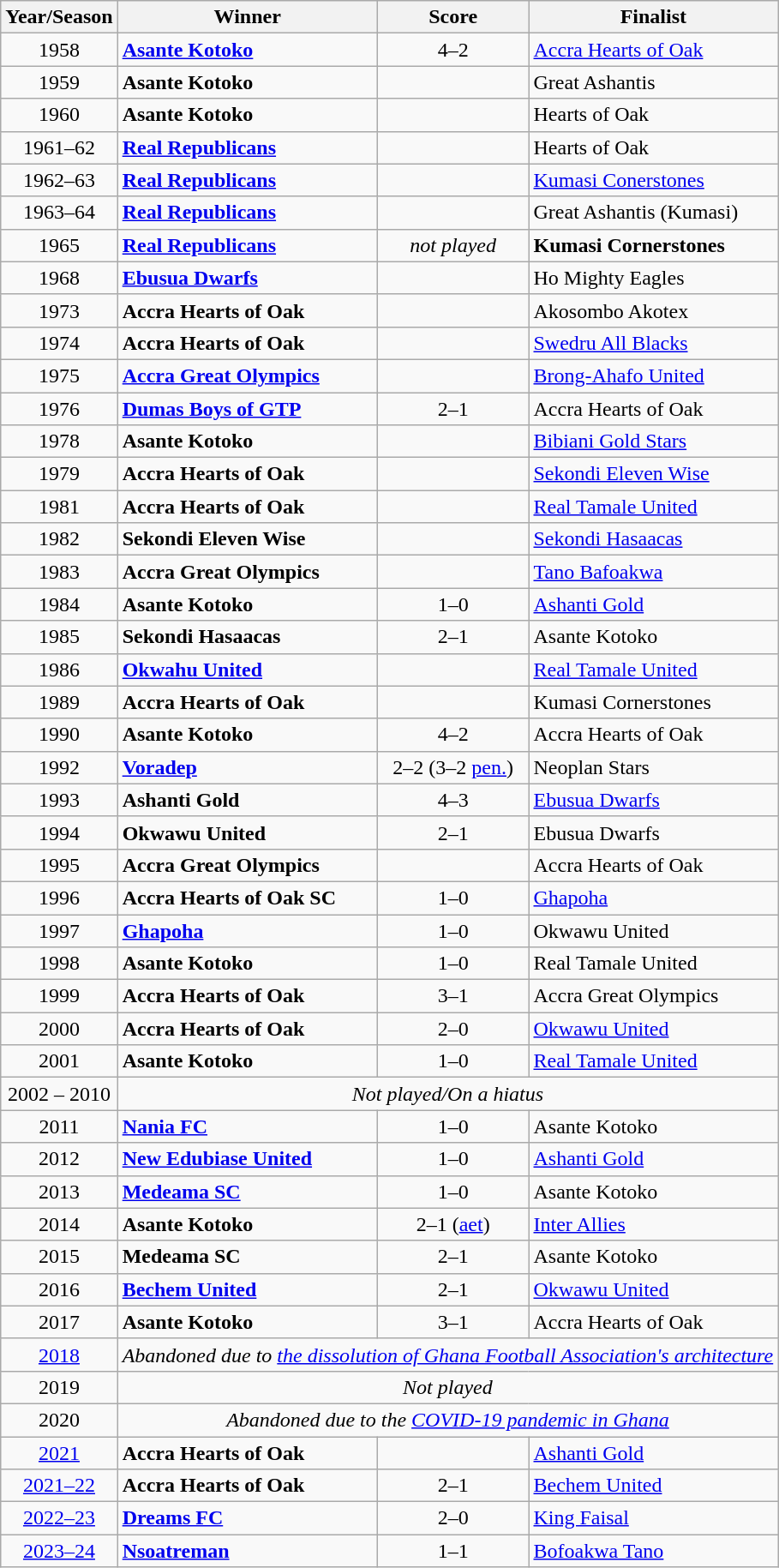<table class=wikitable>
<tr>
<th>Year/Season</th>
<th>Winner</th>
<th>Score</th>
<th>Finalist</th>
</tr>
<tr>
<td align="center">1958</td>
<td><strong><a href='#'>Asante Kotoko</a></strong></td>
<td align="center">4–2</td>
<td><a href='#'>Accra Hearts of Oak</a></td>
</tr>
<tr>
<td align="center">1959</td>
<td><strong>Asante Kotoko</strong></td>
<td></td>
<td>Great Ashantis</td>
</tr>
<tr>
<td align="center">1960</td>
<td><strong>Asante Kotoko</strong></td>
<td></td>
<td>Hearts of Oak</td>
</tr>
<tr>
<td align="center">1961–62</td>
<td><strong><a href='#'>Real Republicans</a></strong></td>
<td></td>
<td>Hearts of Oak</td>
</tr>
<tr>
<td align="center">1962–63</td>
<td><strong><a href='#'>Real Republicans</a></strong></td>
<td></td>
<td><a href='#'>Kumasi Conerstones</a></td>
</tr>
<tr>
<td align="center">1963–64</td>
<td><strong><a href='#'>Real Republicans</a></strong></td>
<td></td>
<td>Great Ashantis (Kumasi)</td>
</tr>
<tr>
<td align="center">1965</td>
<td><strong><a href='#'>Real Republicans</a></strong></td>
<td align="center"><em>not played</em></td>
<td><strong>Kumasi Cornerstones</strong></td>
</tr>
<tr>
<td align="center">1968</td>
<td><strong><a href='#'>Ebusua Dwarfs</a></strong></td>
<td></td>
<td>Ho Mighty Eagles</td>
</tr>
<tr>
<td align="center">1973</td>
<td><strong>Accra Hearts of Oak</strong></td>
<td></td>
<td>Akosombo Akotex</td>
</tr>
<tr>
<td align="center">1974</td>
<td><strong>Accra Hearts of Oak</strong></td>
<td></td>
<td><a href='#'>Swedru All Blacks</a></td>
</tr>
<tr>
<td align="center">1975</td>
<td><strong><a href='#'>Accra Great Olympics</a></strong></td>
<td></td>
<td><a href='#'>Brong-Ahafo United</a></td>
</tr>
<tr>
<td align="center">1976</td>
<td><strong><a href='#'>Dumas Boys of GTP</a></strong></td>
<td align="center">2–1</td>
<td>Accra Hearts of Oak</td>
</tr>
<tr>
<td align="center">1978</td>
<td><strong>Asante Kotoko</strong></td>
<td></td>
<td><a href='#'>Bibiani Gold Stars</a></td>
</tr>
<tr>
<td align="center">1979</td>
<td><strong>Accra Hearts of Oak</strong></td>
<td></td>
<td><a href='#'>Sekondi Eleven Wise</a></td>
</tr>
<tr>
<td align="center">1981</td>
<td><strong>Accra Hearts of Oak</strong></td>
<td></td>
<td><a href='#'>Real Tamale United</a></td>
</tr>
<tr>
<td align="center">1982</td>
<td><strong>Sekondi Eleven Wise</strong></td>
<td></td>
<td><a href='#'>Sekondi Hasaacas</a></td>
</tr>
<tr>
<td align="center">1983</td>
<td><strong>Accra Great Olympics</strong></td>
<td></td>
<td><a href='#'>Tano Bafoakwa</a></td>
</tr>
<tr>
<td align="center">1984</td>
<td><strong>Asante Kotoko</strong></td>
<td align="center">1–0</td>
<td><a href='#'>Ashanti Gold</a></td>
</tr>
<tr>
<td align="center">1985</td>
<td><strong>Sekondi Hasaacas</strong></td>
<td align="center">2–1</td>
<td>Asante Kotoko</td>
</tr>
<tr>
<td align="center">1986</td>
<td><strong><a href='#'>Okwahu United</a></strong></td>
<td></td>
<td><a href='#'>Real Tamale United</a></td>
</tr>
<tr>
<td align="center">1989</td>
<td><strong>Accra Hearts of Oak</strong></td>
<td></td>
<td>Kumasi Cornerstones</td>
</tr>
<tr>
<td align="center">1990</td>
<td><strong>Asante Kotoko</strong></td>
<td align="center">4–2</td>
<td>Accra Hearts of Oak</td>
</tr>
<tr>
<td align="center">1992</td>
<td><strong><a href='#'>Voradep</a></strong></td>
<td align="center">2–2 (3–2 <a href='#'>pen.</a>)</td>
<td>Neoplan Stars</td>
</tr>
<tr>
<td align="center">1993</td>
<td><strong>Ashanti Gold</strong></td>
<td align="center">4–3</td>
<td><a href='#'>Ebusua Dwarfs</a></td>
</tr>
<tr>
<td align="center">1994</td>
<td><strong>Okwawu United</strong></td>
<td align="center">2–1</td>
<td>Ebusua Dwarfs</td>
</tr>
<tr>
<td align="center">1995</td>
<td><strong>Accra Great Olympics</strong></td>
<td></td>
<td>Accra Hearts of Oak</td>
</tr>
<tr>
<td align="center">1996</td>
<td><strong>Accra Hearts of Oak SC</strong></td>
<td align="center">1–0</td>
<td><a href='#'>Ghapoha</a></td>
</tr>
<tr>
<td align="center">1997</td>
<td><strong><a href='#'>Ghapoha</a></strong></td>
<td align="center">1–0</td>
<td>Okwawu United</td>
</tr>
<tr>
<td align="center">1998</td>
<td><strong>Asante Kotoko</strong></td>
<td align="center">1–0</td>
<td>Real Tamale United</td>
</tr>
<tr>
<td align="center">1999</td>
<td><strong>Accra Hearts of Oak</strong></td>
<td align="center">3–1</td>
<td>Accra Great Olympics</td>
</tr>
<tr>
<td align="center">2000</td>
<td><strong>Accra Hearts of Oak</strong></td>
<td align="center">2–0</td>
<td><a href='#'>Okwawu United</a></td>
</tr>
<tr>
<td align="center">2001</td>
<td><strong>Asante Kotoko</strong></td>
<td align="center">1–0</td>
<td><a href='#'>Real Tamale United</a></td>
</tr>
<tr>
<td align="center">2002 – 2010</td>
<td align="center" colspan="3"><em>Not played/On a hiatus</em></td>
</tr>
<tr>
<td align="center">2011</td>
<td><strong><a href='#'>Nania FC</a></strong></td>
<td align="center">1–0</td>
<td>Asante Kotoko</td>
</tr>
<tr>
<td align="center">2012</td>
<td><strong><a href='#'>New Edubiase United</a></strong></td>
<td align="center">1–0</td>
<td><a href='#'>Ashanti Gold</a></td>
</tr>
<tr>
<td align="center">2013</td>
<td><strong><a href='#'>Medeama SC</a></strong></td>
<td align="center">1–0</td>
<td>Asante Kotoko</td>
</tr>
<tr>
<td align="center">2014</td>
<td><strong>Asante Kotoko</strong></td>
<td align="center">2–1 (<a href='#'>aet</a>)</td>
<td><a href='#'>Inter Allies</a></td>
</tr>
<tr>
<td align="center">2015</td>
<td><strong>Medeama SC</strong></td>
<td align="center">2–1</td>
<td>Asante Kotoko</td>
</tr>
<tr>
<td align="center">2016</td>
<td><strong><a href='#'>Bechem United</a></strong></td>
<td align="center">2–1</td>
<td><a href='#'>Okwawu United</a></td>
</tr>
<tr>
<td align="center">2017</td>
<td><strong>Asante Kotoko</strong></td>
<td align="center">3–1</td>
<td>Accra Hearts of Oak</td>
</tr>
<tr>
<td align="center"><a href='#'>2018</a></td>
<td colspan="3" align="center"><em>Abandoned due to <a href='#'>the dissolution of Ghana Football Association's architecture</a></em></td>
</tr>
<tr>
<td align="center">2019</td>
<td align=center colspan="3"><em>Not played</em></td>
</tr>
<tr>
<td align="center">2020</td>
<td align="center" colspan="3"><em>Abandoned due to the <a href='#'>COVID-19 pandemic in Ghana</a></em></td>
</tr>
<tr>
<td align="center"><a href='#'>2021</a></td>
<td><strong>Accra Hearts of Oak</strong></td>
<td></td>
<td><a href='#'>Ashanti Gold</a></td>
</tr>
<tr>
<td align="center"><a href='#'>2021–22</a></td>
<td><strong>Accra Hearts of Oak</strong></td>
<td align="center">2–1</td>
<td><a href='#'>Bechem United</a></td>
</tr>
<tr>
<td align="center"><a href='#'>2022–23</a></td>
<td><strong><a href='#'>Dreams FC</a></strong></td>
<td align="center">2–0</td>
<td><a href='#'>King Faisal</a></td>
</tr>
<tr>
<td align="center"><a href='#'>2023–24</a></td>
<td><strong><a href='#'>Nsoatreman</a></strong></td>
<td align="center">1–1 </td>
<td><a href='#'>Bofoakwa Tano</a></td>
</tr>
</table>
